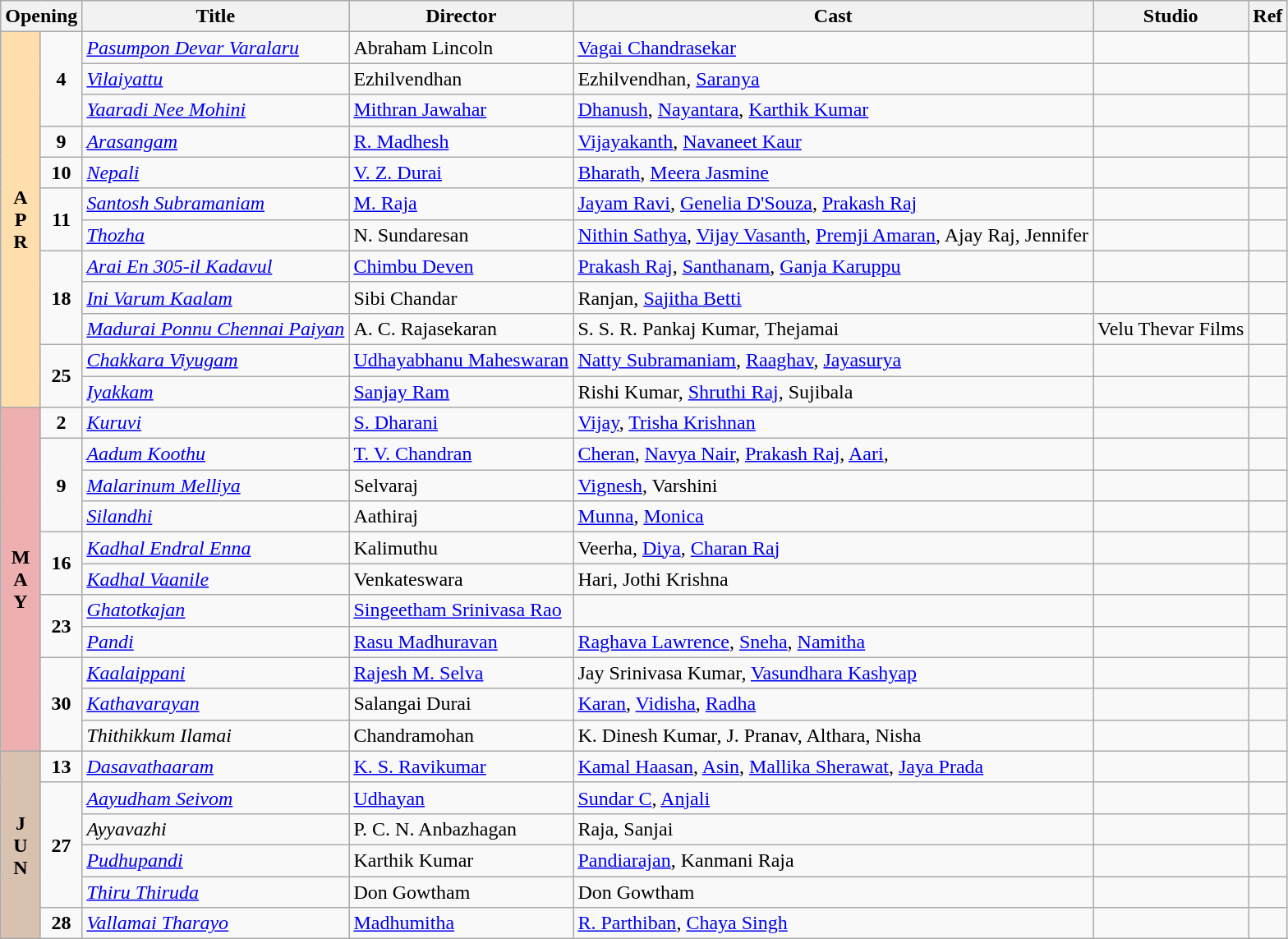<table class="wikitable">
<tr>
<th colspan="2">Opening</th>
<th>Title</th>
<th>Director</th>
<th>Cast</th>
<th>Studio</th>
<th>Ref</th>
</tr>
<tr April!>
<td rowspan="12" valign="center" align="center" style="background:#FFDEAD;"><strong>A<br>P<br>R</strong></td>
<td rowspan="3" align="center"><strong>4</strong></td>
<td><em><a href='#'>Pasumpon Devar Varalaru</a></em></td>
<td>Abraham Lincoln</td>
<td><a href='#'>Vagai Chandrasekar</a></td>
<td></td>
<td></td>
</tr>
<tr>
<td><em><a href='#'>Vilaiyattu</a></em></td>
<td>Ezhilvendhan</td>
<td>Ezhilvendhan, <a href='#'>Saranya</a></td>
<td></td>
<td></td>
</tr>
<tr>
<td><em><a href='#'>Yaaradi Nee Mohini</a></em></td>
<td><a href='#'>Mithran Jawahar</a></td>
<td><a href='#'>Dhanush</a>, <a href='#'>Nayantara</a>, <a href='#'>Karthik Kumar</a></td>
<td></td>
<td></td>
</tr>
<tr>
<td rowspan="1" align="center"><strong>9</strong></td>
<td><em><a href='#'>Arasangam</a></em></td>
<td><a href='#'>R. Madhesh</a></td>
<td><a href='#'>Vijayakanth</a>, <a href='#'>Navaneet Kaur</a></td>
<td></td>
<td></td>
</tr>
<tr>
<td rowspan="1" align="center"><strong>10</strong></td>
<td><em><a href='#'>Nepali</a></em></td>
<td><a href='#'>V. Z. Durai</a></td>
<td><a href='#'>Bharath</a>, <a href='#'>Meera Jasmine</a></td>
<td></td>
<td></td>
</tr>
<tr>
<td rowspan="2" align="center"><strong>11</strong></td>
<td><em><a href='#'>Santosh Subramaniam</a></em></td>
<td><a href='#'>M. Raja</a></td>
<td><a href='#'>Jayam Ravi</a>, <a href='#'>Genelia D'Souza</a>, <a href='#'>Prakash Raj</a></td>
<td></td>
<td></td>
</tr>
<tr>
<td><em><a href='#'>Thozha</a></em></td>
<td>N. Sundaresan</td>
<td><a href='#'>Nithin Sathya</a>, <a href='#'>Vijay Vasanth</a>, <a href='#'>Premji Amaran</a>, Ajay Raj, Jennifer</td>
<td></td>
<td></td>
</tr>
<tr>
<td rowspan="3" align="center"><strong>18</strong></td>
<td><em><a href='#'>Arai En 305-il Kadavul</a></em></td>
<td><a href='#'>Chimbu Deven</a></td>
<td><a href='#'>Prakash Raj</a>, <a href='#'>Santhanam</a>, <a href='#'>Ganja Karuppu</a></td>
<td></td>
<td></td>
</tr>
<tr>
<td><em><a href='#'>Ini Varum Kaalam</a></em></td>
<td>Sibi Chandar</td>
<td>Ranjan, <a href='#'>Sajitha Betti</a></td>
<td></td>
<td></td>
</tr>
<tr>
<td><em><a href='#'>Madurai Ponnu Chennai Paiyan</a></em></td>
<td>A. C. Rajasekaran</td>
<td>S. S. R. Pankaj Kumar, Thejamai</td>
<td>Velu Thevar Films</td>
<td></td>
</tr>
<tr>
<td rowspan="2" align="center"><strong>25</strong></td>
<td><em><a href='#'>Chakkara Viyugam</a></em></td>
<td><a href='#'>Udhayabhanu Maheswaran</a></td>
<td><a href='#'>Natty Subramaniam</a>, <a href='#'>Raaghav</a>, <a href='#'>Jayasurya</a></td>
<td></td>
<td></td>
</tr>
<tr>
<td><em><a href='#'>Iyakkam</a></em></td>
<td><a href='#'>Sanjay Ram</a></td>
<td>Rishi Kumar, <a href='#'>Shruthi Raj</a>, Sujibala</td>
<td></td>
<td></td>
</tr>
<tr May!>
<td rowspan="11" valign="center" align="center" style="background:#edafaf;"><strong>M<br>A<br>Y</strong></td>
<td rowspan="1" align="center"><strong>2</strong></td>
<td><em><a href='#'>Kuruvi</a></em></td>
<td><a href='#'>S. Dharani</a></td>
<td><a href='#'>Vijay</a>, <a href='#'>Trisha Krishnan</a></td>
<td></td>
<td></td>
</tr>
<tr>
<td rowspan="3" align="center"><strong>9</strong></td>
<td><em><a href='#'>Aadum Koothu</a></em></td>
<td><a href='#'>T. V. Chandran</a></td>
<td><a href='#'>Cheran</a>, <a href='#'>Navya Nair</a>, <a href='#'>Prakash Raj</a>, <a href='#'>Aari</a>,</td>
<td></td>
<td></td>
</tr>
<tr>
<td><em><a href='#'>Malarinum Melliya</a></em></td>
<td>Selvaraj</td>
<td><a href='#'>Vignesh</a>, Varshini</td>
<td></td>
<td></td>
</tr>
<tr>
<td><em><a href='#'>Silandhi</a></em></td>
<td>Aathiraj</td>
<td><a href='#'>Munna</a>, <a href='#'>Monica</a></td>
<td></td>
<td></td>
</tr>
<tr>
<td rowspan="2" align="center"><strong>16</strong></td>
<td><em><a href='#'>Kadhal Endral Enna</a></em></td>
<td>Kalimuthu</td>
<td>Veerha, <a href='#'>Diya</a>, <a href='#'>Charan Raj</a></td>
<td></td>
<td></td>
</tr>
<tr>
<td><em><a href='#'>Kadhal Vaanile</a></em></td>
<td>Venkateswara</td>
<td>Hari, Jothi Krishna</td>
<td></td>
<td></td>
</tr>
<tr>
<td rowspan="2" align="center"><strong>23</strong></td>
<td><em><a href='#'>Ghatotkajan</a></em></td>
<td><a href='#'>Singeetham Srinivasa Rao</a></td>
<td></td>
<td></td>
<td></td>
</tr>
<tr>
<td><em><a href='#'>Pandi</a></em></td>
<td><a href='#'>Rasu Madhuravan</a></td>
<td><a href='#'>Raghava Lawrence</a>, <a href='#'>Sneha</a>, <a href='#'>Namitha</a></td>
<td></td>
<td></td>
</tr>
<tr>
<td rowspan="3" align="center"><strong>30</strong></td>
<td><em><a href='#'>Kaalaippani</a></em></td>
<td><a href='#'>Rajesh M. Selva</a></td>
<td>Jay Srinivasa Kumar, <a href='#'>Vasundhara Kashyap</a></td>
<td></td>
<td></td>
</tr>
<tr>
<td><em><a href='#'>Kathavarayan</a></em></td>
<td>Salangai Durai</td>
<td><a href='#'>Karan</a>, <a href='#'>Vidisha</a>, <a href='#'>Radha</a></td>
<td></td>
<td></td>
</tr>
<tr>
<td><em>Thithikkum Ilamai</em></td>
<td>Chandramohan</td>
<td>K. Dinesh Kumar, J. Pranav, Althara, Nisha</td>
<td></td>
<td></td>
</tr>
<tr June!>
<td rowspan="6" valign="center" align="center" style="background:#d9c1b0;"><strong>J<br>U<br>N</strong></td>
<td rowspan="1" align="center"><strong>13</strong></td>
<td><em><a href='#'>Dasavathaaram</a></em></td>
<td><a href='#'>K. S. Ravikumar</a></td>
<td><a href='#'>Kamal Haasan</a>, <a href='#'>Asin</a>, <a href='#'>Mallika Sherawat</a>, <a href='#'>Jaya Prada</a></td>
<td></td>
<td></td>
</tr>
<tr>
<td rowspan="4" align="center"><strong>27</strong></td>
<td><em><a href='#'>Aayudham Seivom</a></em></td>
<td><a href='#'>Udhayan</a></td>
<td><a href='#'>Sundar C</a>, <a href='#'>Anjali</a></td>
<td></td>
<td></td>
</tr>
<tr>
<td><em>Ayyavazhi</em></td>
<td>P. C. N. Anbazhagan</td>
<td>Raja, Sanjai</td>
<td></td>
<td></td>
</tr>
<tr>
<td><em><a href='#'>Pudhupandi</a></em></td>
<td>Karthik Kumar</td>
<td><a href='#'>Pandiarajan</a>, Kanmani Raja</td>
<td></td>
<td></td>
</tr>
<tr>
<td><em><a href='#'>Thiru Thiruda</a></em></td>
<td>Don Gowtham</td>
<td>Don Gowtham</td>
<td></td>
<td></td>
</tr>
<tr>
<td rowspan="1" align="center"><strong>28</strong></td>
<td><em><a href='#'>Vallamai Tharayo</a></em></td>
<td><a href='#'>Madhumitha</a></td>
<td><a href='#'>R. Parthiban</a>, <a href='#'>Chaya Singh</a></td>
<td></td>
<td></td>
</tr>
</table>
